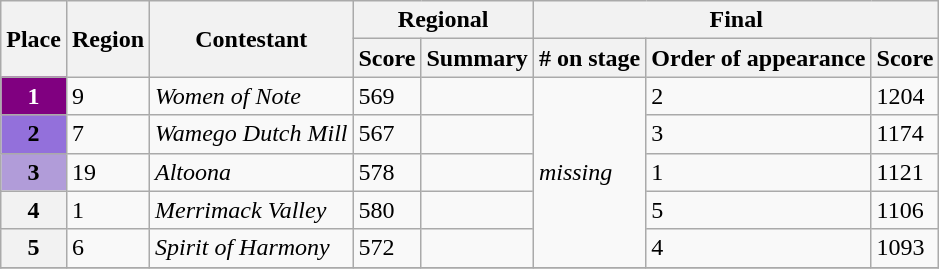<table class="wikitable sortable">
<tr>
<th scope="col" rowspan="2">Place</th>
<th scope="col" rowspan="2">Region</th>
<th scope="col" rowspan="2">Contestant</th>
<th scope="col" colspan="2">Regional</th>
<th colspan="3">Final</th>
</tr>
<tr>
<th scope="col">Score</th>
<th scope="col" class="unsortable">Summary</th>
<th># on stage</th>
<th scope="col">Order of appearance</th>
<th scope="col">Score</th>
</tr>
<tr>
<th scope="row" style="background: #800080; color:#fff;">1</th>
<td>9</td>
<td><em>Women of Note</em></td>
<td>569</td>
<td></td>
<td rowspan="5"><em>missing</em></td>
<td>2</td>
<td>1204</td>
</tr>
<tr>
<th style="background: #9370DB;">2</th>
<td>7</td>
<td><em>Wamego Dutch Mill</em></td>
<td>567</td>
<td></td>
<td>3</td>
<td>1174</td>
</tr>
<tr>
<th style="background: #B19CD9;">3</th>
<td>19</td>
<td><em>Altoona</em></td>
<td>578</td>
<td></td>
<td>1</td>
<td>1121</td>
</tr>
<tr>
<th>4</th>
<td>1</td>
<td><em>Merrimack Valley</em></td>
<td>580</td>
<td></td>
<td>5</td>
<td>1106</td>
</tr>
<tr>
<th>5</th>
<td>6</td>
<td><em>Spirit of Harmony</em></td>
<td>572</td>
<td></td>
<td>4</td>
<td>1093</td>
</tr>
<tr>
</tr>
</table>
